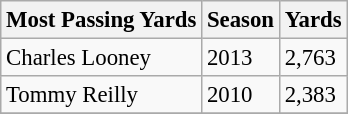<table class="wikitable" style="font-size: 95%;">
<tr>
<th>Most Passing Yards</th>
<th>Season</th>
<th>Yards</th>
</tr>
<tr>
<td>Charles Looney</td>
<td>2013</td>
<td>2,763</td>
</tr>
<tr>
<td>Tommy Reilly</td>
<td>2010</td>
<td>2,383</td>
</tr>
<tr>
</tr>
</table>
